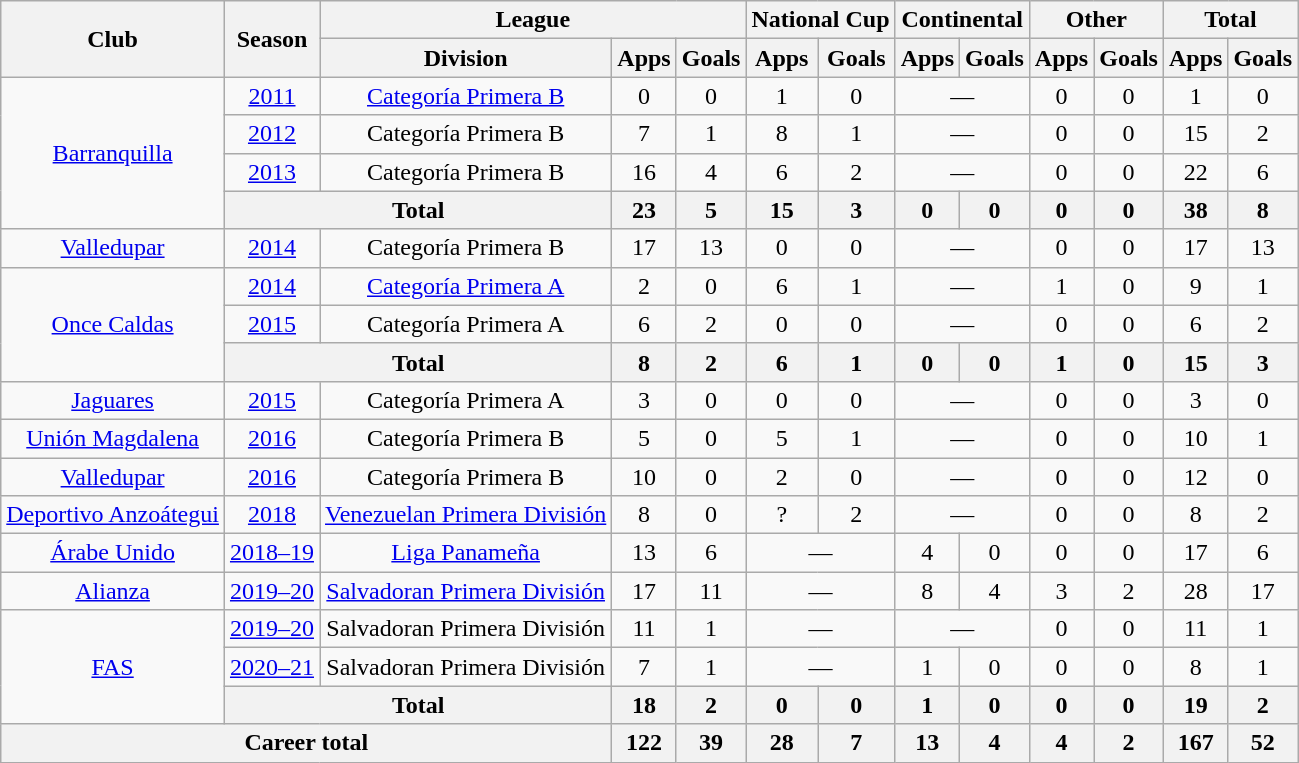<table class="wikitable" style="text-align:center">
<tr>
<th rowspan="2">Club</th>
<th rowspan="2">Season</th>
<th colspan="3">League</th>
<th colspan="2">National Cup</th>
<th colspan="2">Continental</th>
<th colspan="2">Other</th>
<th colspan="2">Total</th>
</tr>
<tr>
<th>Division</th>
<th>Apps</th>
<th>Goals</th>
<th>Apps</th>
<th>Goals</th>
<th>Apps</th>
<th>Goals</th>
<th>Apps</th>
<th>Goals</th>
<th>Apps</th>
<th>Goals</th>
</tr>
<tr>
<td rowspan="4"><a href='#'>Barranquilla</a></td>
<td><a href='#'>2011</a></td>
<td><a href='#'>Categoría Primera B</a></td>
<td>0</td>
<td>0</td>
<td>1</td>
<td>0</td>
<td colspan="2">—</td>
<td>0</td>
<td>0</td>
<td>1</td>
<td>0</td>
</tr>
<tr>
<td><a href='#'>2012</a></td>
<td>Categoría Primera B</td>
<td>7</td>
<td>1</td>
<td>8</td>
<td>1</td>
<td colspan="2">—</td>
<td>0</td>
<td>0</td>
<td>15</td>
<td>2</td>
</tr>
<tr>
<td><a href='#'>2013</a></td>
<td>Categoría Primera B</td>
<td>16</td>
<td>4</td>
<td>6</td>
<td>2</td>
<td colspan="2">—</td>
<td>0</td>
<td>0</td>
<td>22</td>
<td>6</td>
</tr>
<tr>
<th colspan="2">Total</th>
<th>23</th>
<th>5</th>
<th>15</th>
<th>3</th>
<th>0</th>
<th>0</th>
<th>0</th>
<th>0</th>
<th>38</th>
<th>8</th>
</tr>
<tr>
<td><a href='#'>Valledupar</a></td>
<td><a href='#'>2014</a></td>
<td>Categoría Primera B</td>
<td>17</td>
<td>13</td>
<td>0</td>
<td>0</td>
<td colspan="2">—</td>
<td>0</td>
<td>0</td>
<td>17</td>
<td>13</td>
</tr>
<tr>
<td rowspan="3"><a href='#'>Once Caldas</a></td>
<td><a href='#'>2014</a></td>
<td><a href='#'>Categoría Primera A</a></td>
<td>2</td>
<td>0</td>
<td>6</td>
<td>1</td>
<td colspan="2">—</td>
<td>1</td>
<td>0</td>
<td>9</td>
<td>1</td>
</tr>
<tr>
<td><a href='#'>2015</a></td>
<td>Categoría Primera A</td>
<td>6</td>
<td>2</td>
<td>0</td>
<td>0</td>
<td colspan="2">—</td>
<td>0</td>
<td>0</td>
<td>6</td>
<td>2</td>
</tr>
<tr>
<th colspan="2">Total</th>
<th>8</th>
<th>2</th>
<th>6</th>
<th>1</th>
<th>0</th>
<th>0</th>
<th>1</th>
<th>0</th>
<th>15</th>
<th>3</th>
</tr>
<tr>
<td><a href='#'>Jaguares</a></td>
<td><a href='#'>2015</a></td>
<td>Categoría Primera A</td>
<td>3</td>
<td>0</td>
<td>0</td>
<td>0</td>
<td colspan="2">—</td>
<td>0</td>
<td>0</td>
<td>3</td>
<td>0</td>
</tr>
<tr>
<td><a href='#'>Unión Magdalena</a></td>
<td><a href='#'>2016</a></td>
<td>Categoría Primera B</td>
<td>5</td>
<td>0</td>
<td>5</td>
<td>1</td>
<td colspan="2">—</td>
<td>0</td>
<td>0</td>
<td>10</td>
<td>1</td>
</tr>
<tr>
<td><a href='#'>Valledupar</a></td>
<td><a href='#'>2016</a></td>
<td>Categoría Primera B</td>
<td>10</td>
<td>0</td>
<td>2</td>
<td>0</td>
<td colspan="2">—</td>
<td>0</td>
<td>0</td>
<td>12</td>
<td>0</td>
</tr>
<tr>
<td><a href='#'>Deportivo Anzoátegui</a></td>
<td><a href='#'>2018</a></td>
<td><a href='#'>Venezuelan Primera División</a></td>
<td>8</td>
<td>0</td>
<td>?</td>
<td>2</td>
<td colspan="2">—</td>
<td>0</td>
<td>0</td>
<td>8</td>
<td>2</td>
</tr>
<tr>
<td><a href='#'>Árabe Unido</a></td>
<td><a href='#'>2018–19</a></td>
<td><a href='#'>Liga Panameña</a></td>
<td>13</td>
<td>6</td>
<td colspan="2">—</td>
<td>4</td>
<td>0</td>
<td>0</td>
<td>0</td>
<td>17</td>
<td>6</td>
</tr>
<tr>
<td><a href='#'>Alianza</a></td>
<td><a href='#'>2019–20</a></td>
<td><a href='#'>Salvadoran Primera División</a></td>
<td>17</td>
<td>11</td>
<td colspan="2">—</td>
<td>8</td>
<td>4</td>
<td>3</td>
<td>2</td>
<td>28</td>
<td>17</td>
</tr>
<tr>
<td rowspan="3"><a href='#'>FAS</a></td>
<td><a href='#'>2019–20</a></td>
<td>Salvadoran Primera División</td>
<td>11</td>
<td>1</td>
<td colspan="2">—</td>
<td colspan="2">—</td>
<td>0</td>
<td>0</td>
<td>11</td>
<td>1</td>
</tr>
<tr>
<td><a href='#'>2020–21</a></td>
<td>Salvadoran Primera División</td>
<td>7</td>
<td>1</td>
<td colspan="2">—</td>
<td>1</td>
<td>0</td>
<td>0</td>
<td>0</td>
<td>8</td>
<td>1</td>
</tr>
<tr>
<th colspan="2">Total</th>
<th>18</th>
<th>2</th>
<th>0</th>
<th>0</th>
<th>1</th>
<th>0</th>
<th>0</th>
<th>0</th>
<th>19</th>
<th>2</th>
</tr>
<tr>
<th colspan="3">Career total</th>
<th>122</th>
<th>39</th>
<th>28</th>
<th>7</th>
<th>13</th>
<th>4</th>
<th>4</th>
<th>2</th>
<th>167</th>
<th>52</th>
</tr>
</table>
